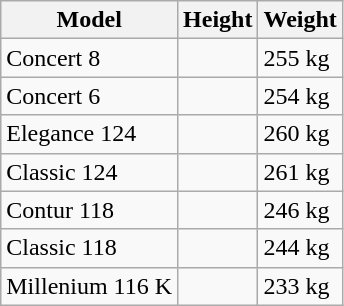<table class="wikitable">
<tr>
<th>Model</th>
<th>Height</th>
<th>Weight</th>
</tr>
<tr>
<td>Concert 8</td>
<td></td>
<td>255 kg</td>
</tr>
<tr>
<td>Concert 6</td>
<td></td>
<td>254 kg</td>
</tr>
<tr>
<td>Elegance 124</td>
<td></td>
<td>260 kg</td>
</tr>
<tr>
<td>Classic 124</td>
<td></td>
<td>261 kg</td>
</tr>
<tr>
<td>Contur 118</td>
<td></td>
<td>246 kg</td>
</tr>
<tr>
<td>Classic 118</td>
<td></td>
<td>244 kg</td>
</tr>
<tr>
<td>Millenium 116 K</td>
<td></td>
<td>233 kg</td>
</tr>
</table>
